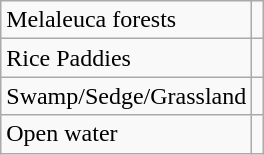<table class="wikitable">
<tr>
<td>Melaleuca forests</td>
<td></td>
</tr>
<tr>
<td>Rice Paddies</td>
<td></td>
</tr>
<tr>
<td>Swamp/Sedge/Grassland</td>
<td></td>
</tr>
<tr>
<td>Open water</td>
<td></td>
</tr>
</table>
